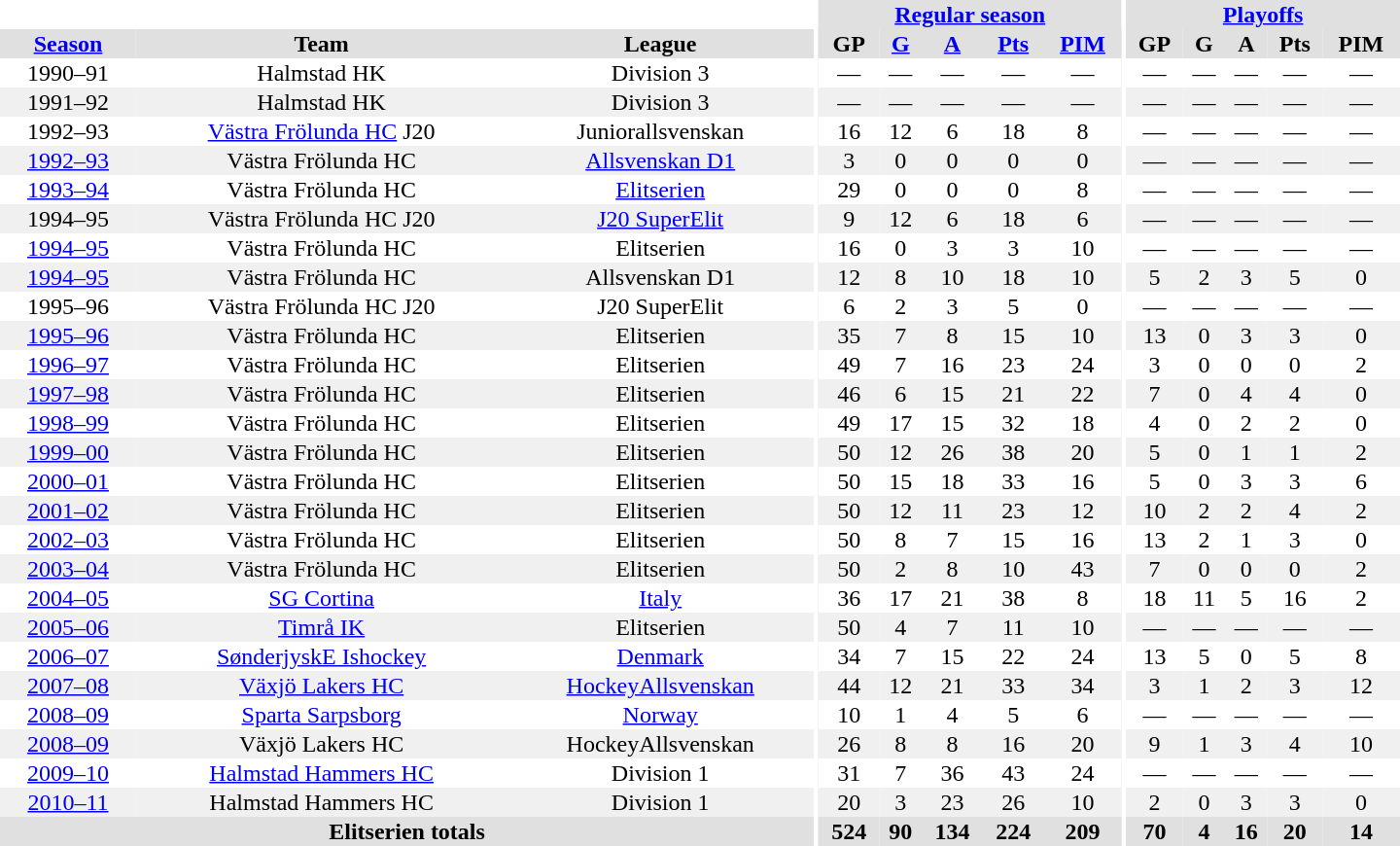<table border="0" cellpadding="1" cellspacing="0" style="text-align:center; width:60em">
<tr bgcolor="#e0e0e0">
<th colspan="3" bgcolor="#ffffff"></th>
<th rowspan="99" bgcolor="#ffffff"></th>
<th colspan="5"><a href='#'>Regular season</a></th>
<th rowspan="99" bgcolor="#ffffff"></th>
<th colspan="5"><a href='#'>Playoffs</a></th>
</tr>
<tr bgcolor="#e0e0e0">
<th><a href='#'>Season</a></th>
<th>Team</th>
<th>League</th>
<th>GP</th>
<th><a href='#'>G</a></th>
<th><a href='#'>A</a></th>
<th><a href='#'>Pts</a></th>
<th><a href='#'>PIM</a></th>
<th>GP</th>
<th>G</th>
<th>A</th>
<th>Pts</th>
<th>PIM</th>
</tr>
<tr>
<td>1990–91</td>
<td>Halmstad HK</td>
<td>Division 3</td>
<td>—</td>
<td>—</td>
<td>—</td>
<td>—</td>
<td>—</td>
<td>—</td>
<td>—</td>
<td>—</td>
<td>—</td>
<td>—</td>
</tr>
<tr bgcolor="#f0f0f0">
<td>1991–92</td>
<td>Halmstad HK</td>
<td>Division 3</td>
<td>—</td>
<td>—</td>
<td>—</td>
<td>—</td>
<td>—</td>
<td>—</td>
<td>—</td>
<td>—</td>
<td>—</td>
<td>—</td>
</tr>
<tr>
<td>1992–93</td>
<td><a href='#'>Västra Frölunda HC</a> J20</td>
<td>Juniorallsvenskan</td>
<td>16</td>
<td>12</td>
<td>6</td>
<td>18</td>
<td>8</td>
<td>—</td>
<td>—</td>
<td>—</td>
<td>—</td>
<td>—</td>
</tr>
<tr bgcolor="#f0f0f0">
<td><a href='#'>1992–93</a></td>
<td>Västra Frölunda HC</td>
<td><a href='#'>Allsvenskan D1</a></td>
<td>3</td>
<td>0</td>
<td>0</td>
<td>0</td>
<td>0</td>
<td>—</td>
<td>—</td>
<td>—</td>
<td>—</td>
<td>—</td>
</tr>
<tr>
<td><a href='#'>1993–94</a></td>
<td>Västra Frölunda HC</td>
<td><a href='#'>Elitserien</a></td>
<td>29</td>
<td>0</td>
<td>0</td>
<td>0</td>
<td>8</td>
<td>—</td>
<td>—</td>
<td>—</td>
<td>—</td>
<td>—</td>
</tr>
<tr bgcolor="#f0f0f0">
<td>1994–95</td>
<td>Västra Frölunda HC J20</td>
<td><a href='#'>J20 SuperElit</a></td>
<td>9</td>
<td>12</td>
<td>6</td>
<td>18</td>
<td>6</td>
<td>—</td>
<td>—</td>
<td>—</td>
<td>—</td>
<td>—</td>
</tr>
<tr>
<td><a href='#'>1994–95</a></td>
<td>Västra Frölunda HC</td>
<td>Elitserien</td>
<td>16</td>
<td>0</td>
<td>3</td>
<td>3</td>
<td>10</td>
<td>—</td>
<td>—</td>
<td>—</td>
<td>—</td>
<td>—</td>
</tr>
<tr bgcolor="#f0f0f0">
<td><a href='#'>1994–95</a></td>
<td>Västra Frölunda HC</td>
<td>Allsvenskan D1</td>
<td>12</td>
<td>8</td>
<td>10</td>
<td>18</td>
<td>10</td>
<td>5</td>
<td>2</td>
<td>3</td>
<td>5</td>
<td>0</td>
</tr>
<tr>
<td>1995–96</td>
<td>Västra Frölunda HC J20</td>
<td>J20 SuperElit</td>
<td>6</td>
<td>2</td>
<td>3</td>
<td>5</td>
<td>0</td>
<td>—</td>
<td>—</td>
<td>—</td>
<td>—</td>
<td>—</td>
</tr>
<tr bgcolor="#f0f0f0">
<td><a href='#'>1995–96</a></td>
<td>Västra Frölunda HC</td>
<td>Elitserien</td>
<td>35</td>
<td>7</td>
<td>8</td>
<td>15</td>
<td>10</td>
<td>13</td>
<td>0</td>
<td>3</td>
<td>3</td>
<td>0</td>
</tr>
<tr>
<td><a href='#'>1996–97</a></td>
<td>Västra Frölunda HC</td>
<td>Elitserien</td>
<td>49</td>
<td>7</td>
<td>16</td>
<td>23</td>
<td>24</td>
<td>3</td>
<td>0</td>
<td>0</td>
<td>0</td>
<td>2</td>
</tr>
<tr bgcolor="#f0f0f0">
<td><a href='#'>1997–98</a></td>
<td>Västra Frölunda HC</td>
<td>Elitserien</td>
<td>46</td>
<td>6</td>
<td>15</td>
<td>21</td>
<td>22</td>
<td>7</td>
<td>0</td>
<td>4</td>
<td>4</td>
<td>0</td>
</tr>
<tr>
<td><a href='#'>1998–99</a></td>
<td>Västra Frölunda HC</td>
<td>Elitserien</td>
<td>49</td>
<td>17</td>
<td>15</td>
<td>32</td>
<td>18</td>
<td>4</td>
<td>0</td>
<td>2</td>
<td>2</td>
<td>0</td>
</tr>
<tr bgcolor="#f0f0f0">
<td><a href='#'>1999–00</a></td>
<td>Västra Frölunda HC</td>
<td>Elitserien</td>
<td>50</td>
<td>12</td>
<td>26</td>
<td>38</td>
<td>20</td>
<td>5</td>
<td>0</td>
<td>1</td>
<td>1</td>
<td>2</td>
</tr>
<tr>
<td><a href='#'>2000–01</a></td>
<td>Västra Frölunda HC</td>
<td>Elitserien</td>
<td>50</td>
<td>15</td>
<td>18</td>
<td>33</td>
<td>16</td>
<td>5</td>
<td>0</td>
<td>3</td>
<td>3</td>
<td>6</td>
</tr>
<tr bgcolor="#f0f0f0">
<td><a href='#'>2001–02</a></td>
<td>Västra Frölunda HC</td>
<td>Elitserien</td>
<td>50</td>
<td>12</td>
<td>11</td>
<td>23</td>
<td>12</td>
<td>10</td>
<td>2</td>
<td>2</td>
<td>4</td>
<td>2</td>
</tr>
<tr>
<td><a href='#'>2002–03</a></td>
<td>Västra Frölunda HC</td>
<td>Elitserien</td>
<td>50</td>
<td>8</td>
<td>7</td>
<td>15</td>
<td>16</td>
<td>13</td>
<td>2</td>
<td>1</td>
<td>3</td>
<td>0</td>
</tr>
<tr bgcolor="#f0f0f0">
<td><a href='#'>2003–04</a></td>
<td>Västra Frölunda HC</td>
<td>Elitserien</td>
<td>50</td>
<td>2</td>
<td>8</td>
<td>10</td>
<td>43</td>
<td>7</td>
<td>0</td>
<td>0</td>
<td>0</td>
<td>2</td>
</tr>
<tr>
<td><a href='#'>2004–05</a></td>
<td><a href='#'>SG Cortina</a></td>
<td><a href='#'>Italy</a></td>
<td>36</td>
<td>17</td>
<td>21</td>
<td>38</td>
<td>8</td>
<td>18</td>
<td>11</td>
<td>5</td>
<td>16</td>
<td>2</td>
</tr>
<tr bgcolor="#f0f0f0">
<td><a href='#'>2005–06</a></td>
<td><a href='#'>Timrå IK</a></td>
<td>Elitserien</td>
<td>50</td>
<td>4</td>
<td>7</td>
<td>11</td>
<td>10</td>
<td>—</td>
<td>—</td>
<td>—</td>
<td>—</td>
<td>—</td>
</tr>
<tr>
<td><a href='#'>2006–07</a></td>
<td><a href='#'>SønderjyskE Ishockey</a></td>
<td><a href='#'>Denmark</a></td>
<td>34</td>
<td>7</td>
<td>15</td>
<td>22</td>
<td>24</td>
<td>13</td>
<td>5</td>
<td>0</td>
<td>5</td>
<td>8</td>
</tr>
<tr bgcolor="#f0f0f0">
<td><a href='#'>2007–08</a></td>
<td><a href='#'>Växjö Lakers HC</a></td>
<td><a href='#'>HockeyAllsvenskan</a></td>
<td>44</td>
<td>12</td>
<td>21</td>
<td>33</td>
<td>34</td>
<td>3</td>
<td>1</td>
<td>2</td>
<td>3</td>
<td>12</td>
</tr>
<tr>
<td><a href='#'>2008–09</a></td>
<td><a href='#'>Sparta Sarpsborg</a></td>
<td><a href='#'>Norway</a></td>
<td>10</td>
<td>1</td>
<td>4</td>
<td>5</td>
<td>6</td>
<td>—</td>
<td>—</td>
<td>—</td>
<td>—</td>
<td>—</td>
</tr>
<tr bgcolor="#f0f0f0">
<td><a href='#'>2008–09</a></td>
<td>Växjö Lakers HC</td>
<td>HockeyAllsvenskan</td>
<td>26</td>
<td>8</td>
<td>8</td>
<td>16</td>
<td>20</td>
<td>9</td>
<td>1</td>
<td>3</td>
<td>4</td>
<td>10</td>
</tr>
<tr>
<td><a href='#'>2009–10</a></td>
<td><a href='#'>Halmstad Hammers HC</a></td>
<td>Division 1</td>
<td>31</td>
<td>7</td>
<td>36</td>
<td>43</td>
<td>24</td>
<td>—</td>
<td>—</td>
<td>—</td>
<td>—</td>
<td>—</td>
</tr>
<tr bgcolor="#f0f0f0">
<td><a href='#'>2010–11</a></td>
<td>Halmstad Hammers HC</td>
<td>Division 1</td>
<td>20</td>
<td>3</td>
<td>23</td>
<td>26</td>
<td>10</td>
<td>2</td>
<td>0</td>
<td>3</td>
<td>3</td>
<td>0</td>
</tr>
<tr>
</tr>
<tr ALIGN="center" bgcolor="#e0e0e0">
<th colspan="3">Elitserien totals</th>
<th ALIGN="center">524</th>
<th ALIGN="center">90</th>
<th ALIGN="center">134</th>
<th ALIGN="center">224</th>
<th ALIGN="center">209</th>
<th ALIGN="center">70</th>
<th ALIGN="center">4</th>
<th ALIGN="center">16</th>
<th ALIGN="center">20</th>
<th ALIGN="center">14</th>
</tr>
</table>
